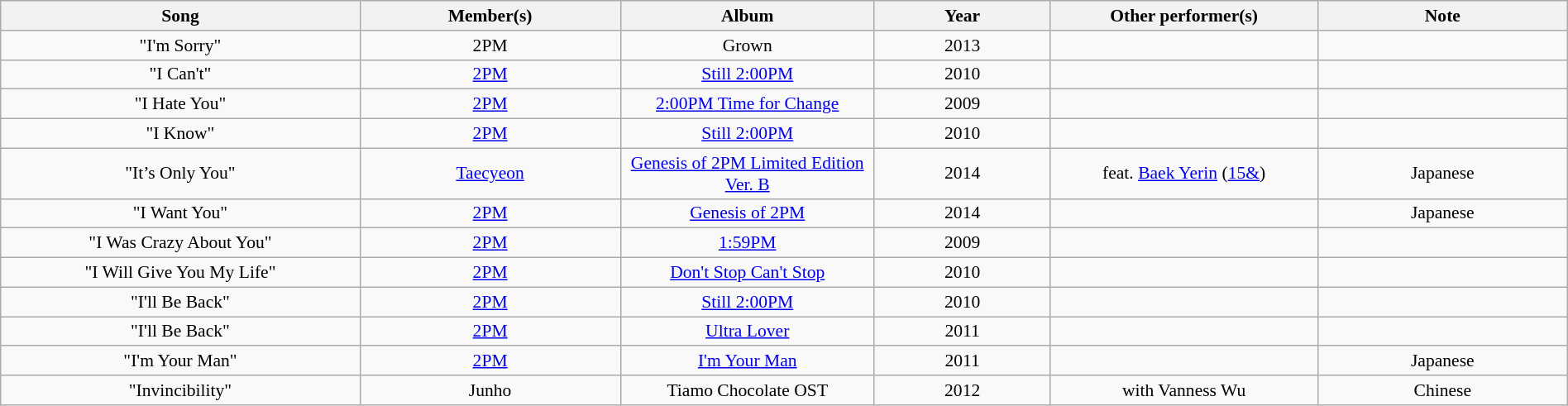<table class="wikitable" style="margin:0.5em auto; clear:both; font-size:.9em; text-align:center; width:100%">
<tr>
<th width="500">Song</th>
<th width="350">Member(s)</th>
<th width="350">Album</th>
<th width="250">Year</th>
<th width="350">Other performer(s)</th>
<th width="350">Note</th>
</tr>
<tr>
<td>"I'm Sorry"</td>
<td>2PM</td>
<td>Grown</td>
<td>2013</td>
<td></td>
<td></td>
</tr>
<tr>
<td>"I Can't"</td>
<td><a href='#'>2PM</a></td>
<td><a href='#'>Still 2:00PM</a></td>
<td>2010</td>
<td></td>
<td></td>
</tr>
<tr>
<td>"I Hate You" </td>
<td><a href='#'>2PM</a></td>
<td><a href='#'>2:00PM Time for Change</a></td>
<td>2009</td>
<td></td>
<td></td>
</tr>
<tr>
<td>"I Know"</td>
<td><a href='#'>2PM</a></td>
<td><a href='#'>Still 2:00PM</a></td>
<td>2010</td>
<td></td>
<td></td>
</tr>
<tr>
<td>"It’s Only You"</td>
<td><a href='#'>Taecyeon</a></td>
<td><a href='#'>Genesis of 2PM Limited Edition Ver. B</a></td>
<td>2014</td>
<td>feat. <a href='#'>Baek Yerin</a> (<a href='#'>15&</a>)</td>
<td>Japanese</td>
</tr>
<tr>
<td>"I Want You"</td>
<td><a href='#'>2PM</a></td>
<td><a href='#'>Genesis of 2PM</a></td>
<td>2014</td>
<td></td>
<td>Japanese</td>
</tr>
<tr>
<td>"I Was Crazy About You" </td>
<td><a href='#'>2PM</a></td>
<td><a href='#'>1:59PM</a></td>
<td>2009</td>
<td></td>
<td></td>
</tr>
<tr>
<td>"I Will Give You My Life" <br></td>
<td><a href='#'>2PM</a></td>
<td><a href='#'>Don't Stop Can't Stop</a></td>
<td>2010</td>
<td></td>
<td></td>
</tr>
<tr>
<td>"I'll Be Back"</td>
<td><a href='#'>2PM</a></td>
<td><a href='#'>Still 2:00PM</a></td>
<td>2010</td>
<td></td>
<td></td>
</tr>
<tr>
<td>"I'll Be Back" </td>
<td><a href='#'>2PM</a></td>
<td><a href='#'>Ultra Lover</a></td>
<td>2011</td>
<td></td>
<td></td>
</tr>
<tr>
<td>"I'm Your Man"</td>
<td><a href='#'>2PM</a></td>
<td><a href='#'>I'm Your Man</a></td>
<td>2011</td>
<td></td>
<td>Japanese</td>
</tr>
<tr>
<td>"Invincibility"</td>
<td>Junho</td>
<td>Tiamo Chocolate OST</td>
<td>2012</td>
<td>with Vanness Wu</td>
<td>Chinese</td>
</tr>
</table>
